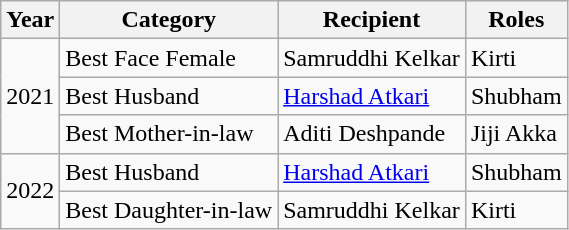<table class="wikitable">
<tr>
<th>Year</th>
<th>Category</th>
<th>Recipient</th>
<th>Roles</th>
</tr>
<tr>
<td rowspan="3">2021</td>
<td>Best Face Female</td>
<td>Samruddhi Kelkar</td>
<td>Kirti</td>
</tr>
<tr>
<td>Best Husband</td>
<td><a href='#'>Harshad Atkari</a></td>
<td>Shubham</td>
</tr>
<tr>
<td>Best Mother-in-law</td>
<td>Aditi Deshpande</td>
<td>Jiji Akka</td>
</tr>
<tr>
<td rowspan="2">2022</td>
<td>Best Husband</td>
<td><a href='#'>Harshad Atkari</a></td>
<td>Shubham</td>
</tr>
<tr>
<td>Best Daughter-in-law</td>
<td>Samruddhi Kelkar</td>
<td>Kirti</td>
</tr>
</table>
